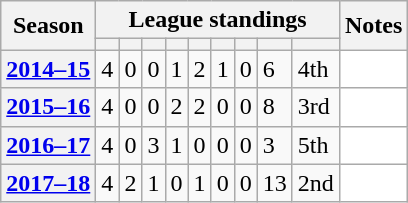<table class="wikitable sortable">
<tr>
<th scope="col" rowspan="2">Season</th>
<th scope="col" colspan="9">League standings</th>
<th scope="col" rowspan="2">Notes</th>
</tr>
<tr>
<th scope="col"></th>
<th scope="col"></th>
<th scope="col"></th>
<th scope="col"></th>
<th scope="col"></th>
<th scope="col"></th>
<th scope="col"></th>
<th scope="col"></th>
<th scope="col"></th>
</tr>
<tr>
<th scope="row"><a href='#'>2014–15</a></th>
<td>4</td>
<td>0</td>
<td>0</td>
<td>1</td>
<td>2</td>
<td>1</td>
<td>0</td>
<td>6</td>
<td>4th</td>
<td style="background: white;"></td>
</tr>
<tr>
<th scope="row"><a href='#'>2015–16</a></th>
<td>4</td>
<td>0</td>
<td>0</td>
<td>2</td>
<td>2</td>
<td>0</td>
<td>0</td>
<td>8</td>
<td>3rd</td>
<td style="background: white;"></td>
</tr>
<tr>
<th scope="row"><a href='#'>2016–17</a></th>
<td>4</td>
<td>0</td>
<td>3</td>
<td>1</td>
<td>0</td>
<td>0</td>
<td>0</td>
<td>3</td>
<td>5th</td>
<td style="background: white;"></td>
</tr>
<tr>
<th scope="row"><a href='#'>2017–18</a></th>
<td>4</td>
<td>2</td>
<td>1</td>
<td>0</td>
<td>1</td>
<td>0</td>
<td>0</td>
<td>13</td>
<td>2nd</td>
<td style="background: white;"></td>
</tr>
</table>
